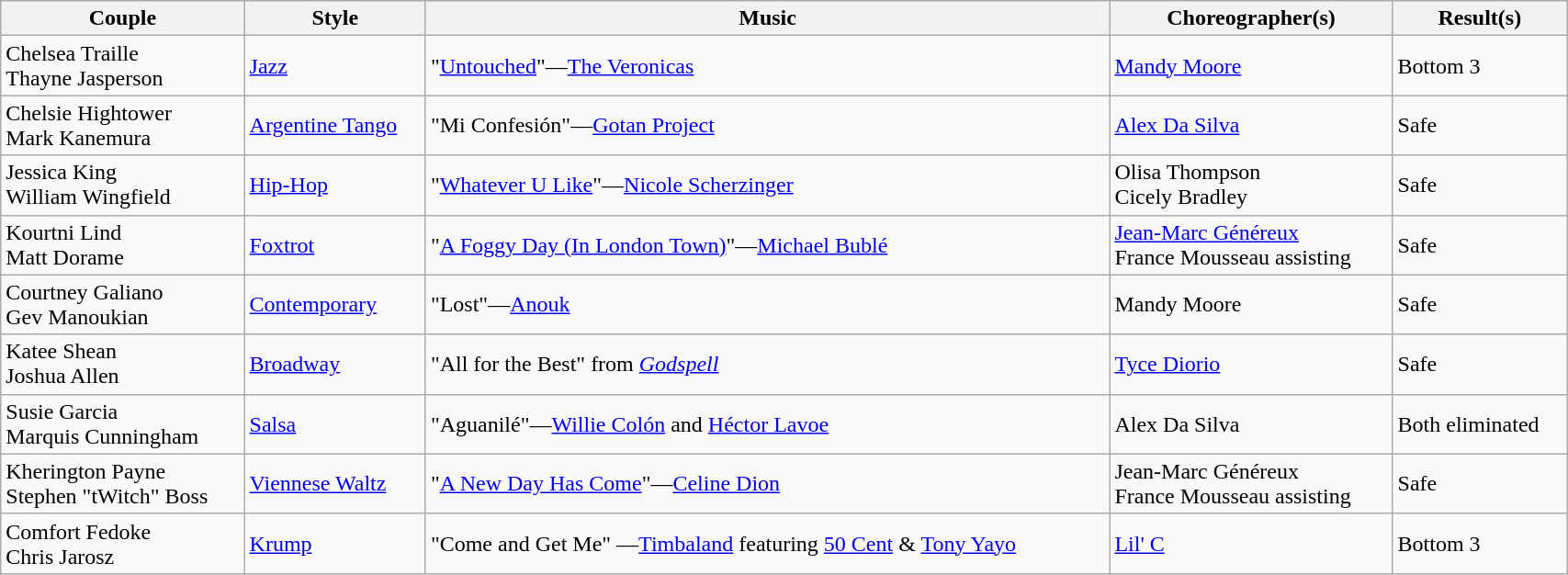<table class="wikitable" style="width:90%;">
<tr>
<th>Couple</th>
<th>Style</th>
<th>Music</th>
<th>Choreographer(s)</th>
<th>Result(s)</th>
</tr>
<tr>
<td>Chelsea Traille<br>Thayne Jasperson</td>
<td><a href='#'>Jazz</a></td>
<td>"<a href='#'>Untouched</a>"—<a href='#'>The Veronicas</a></td>
<td><a href='#'>Mandy Moore</a></td>
<td>Bottom 3</td>
</tr>
<tr>
<td>Chelsie Hightower<br>Mark Kanemura</td>
<td><a href='#'>Argentine Tango</a></td>
<td>"Mi Confesión"—<a href='#'>Gotan Project</a></td>
<td><a href='#'>Alex Da Silva</a></td>
<td>Safe</td>
</tr>
<tr>
<td>Jessica King<br>William Wingfield</td>
<td><a href='#'>Hip-Hop</a></td>
<td>"<a href='#'>Whatever U Like</a>"—<a href='#'>Nicole Scherzinger</a></td>
<td>Olisa Thompson<br>Cicely Bradley</td>
<td>Safe</td>
</tr>
<tr>
<td>Kourtni Lind<br>Matt Dorame</td>
<td><a href='#'>Foxtrot</a></td>
<td>"<a href='#'>A Foggy Day (In London Town)</a>"—<a href='#'>Michael Bublé</a></td>
<td><a href='#'>Jean-Marc Généreux</a><br>France Mousseau assisting</td>
<td>Safe</td>
</tr>
<tr>
<td>Courtney Galiano<br>Gev Manoukian</td>
<td><a href='#'>Contemporary</a></td>
<td>"Lost"—<a href='#'>Anouk</a></td>
<td>Mandy Moore</td>
<td>Safe</td>
</tr>
<tr>
<td>Katee Shean<br>Joshua Allen</td>
<td><a href='#'>Broadway</a></td>
<td>"All for the Best" from <em><a href='#'>Godspell</a></em></td>
<td><a href='#'>Tyce Diorio</a></td>
<td>Safe</td>
</tr>
<tr>
<td>Susie Garcia<br>Marquis Cunningham</td>
<td><a href='#'>Salsa</a></td>
<td>"Aguanilé"—<a href='#'>Willie Colón</a> and <a href='#'>Héctor Lavoe</a></td>
<td>Alex Da Silva</td>
<td>Both eliminated</td>
</tr>
<tr>
<td>Kherington Payne<br>Stephen "tWitch" Boss</td>
<td><a href='#'>Viennese Waltz</a></td>
<td>"<a href='#'>A New Day Has Come</a>"—<a href='#'>Celine Dion</a></td>
<td>Jean-Marc Généreux<br>France Mousseau assisting</td>
<td>Safe</td>
</tr>
<tr>
<td>Comfort Fedoke<br>Chris Jarosz</td>
<td><a href='#'>Krump</a></td>
<td>"Come and Get Me" —<a href='#'>Timbaland</a> featuring <a href='#'>50 Cent</a> & <a href='#'>Tony Yayo</a></td>
<td><a href='#'>Lil' C</a></td>
<td>Bottom 3</td>
</tr>
</table>
